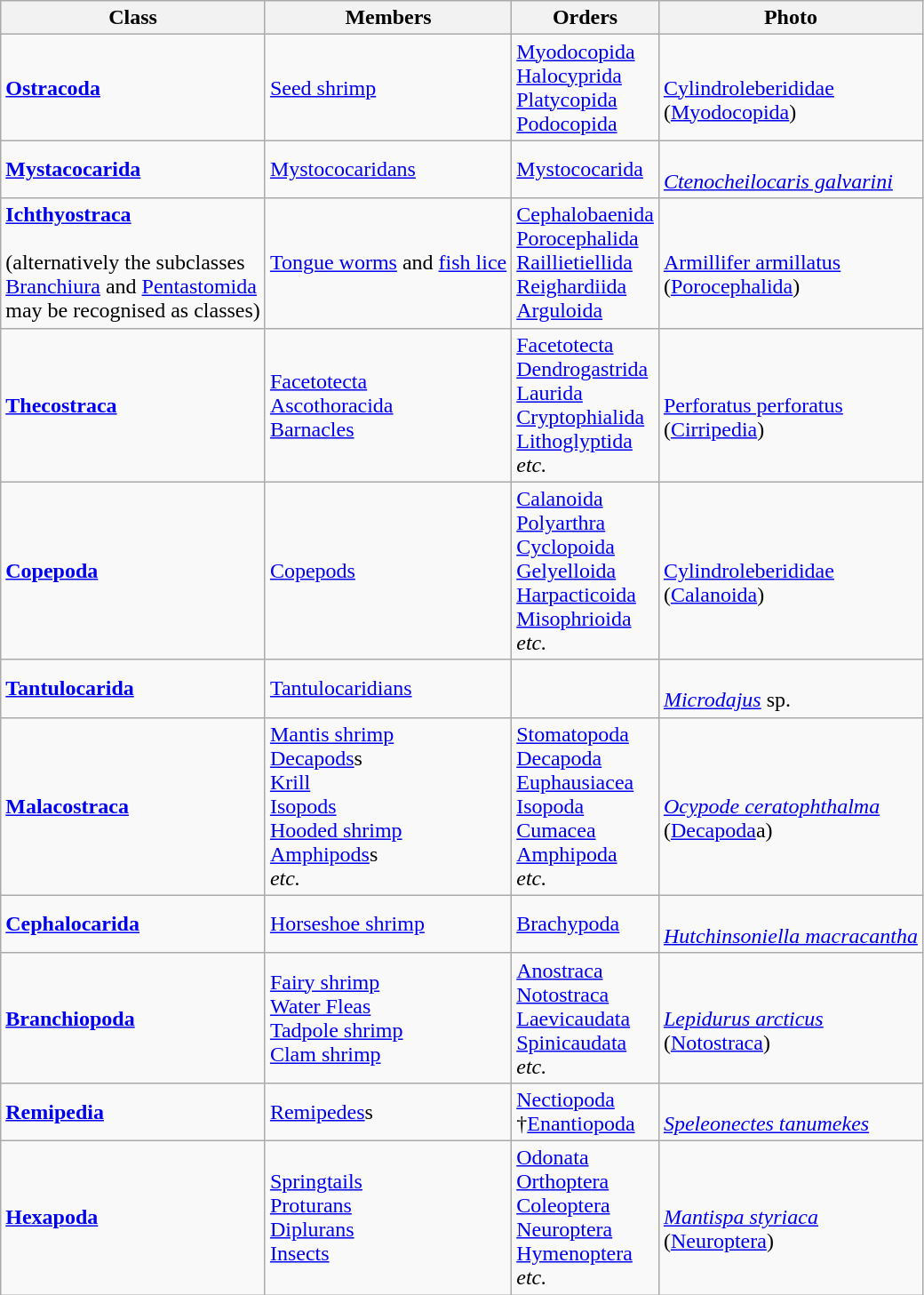<table class="wikitable">
<tr>
<th>Class</th>
<th>Members</th>
<th>Orders</th>
<th>Photo</th>
</tr>
<tr>
<td><strong><a href='#'>Ostracoda</a></strong></td>
<td><a href='#'>Seed shrimp</a></td>
<td><a href='#'>Myodocopida</a><br><a href='#'>Halocyprida</a><br><a href='#'>Platycopida</a><br><a href='#'>Podocopida</a></td>
<td><br><a href='#'>Cylindroleberididae</a> <br> (<a href='#'>Myodocopida</a>)</td>
</tr>
<tr>
<td><strong><a href='#'>Mystacocarida</a></strong></td>
<td><a href='#'>Mystococaridans</a></td>
<td><a href='#'>Mystococarida</a></td>
<td><br><em><a href='#'>Ctenocheilocaris galvarini</a></em></td>
</tr>
<tr>
<td><strong><a href='#'>Ichthyostraca</a></strong> <br><br>(alternatively the subclasses <br><a href='#'>Branchiura</a> and <a href='#'>Pentastomida</a> <br>may be recognised as classes)</td>
<td><a href='#'>Tongue worms</a> and <a href='#'>fish lice</a></td>
<td><a href='#'>Cephalobaenida</a><br><a href='#'>Porocephalida</a><br><a href='#'>Raillietiellida</a><br><a href='#'>Reighardiida</a><br><a href='#'>Arguloida</a></td>
<td><br><a href='#'>Armillifer armillatus</a> <br> (<a href='#'>Porocephalida</a>)</td>
</tr>
<tr>
<td><strong><a href='#'>Thecostraca</a></strong></td>
<td><a href='#'>Facetotecta</a><br><a href='#'>Ascothoracida</a><br><a href='#'>Barnacles</a></td>
<td><a href='#'>Facetotecta</a><br><a href='#'>Dendrogastrida</a><br><a href='#'>Laurida</a><br><a href='#'>Cryptophialida</a><br><a href='#'>Lithoglyptida</a><br><em>etc.</em></td>
<td><br><a href='#'>Perforatus perforatus</a> <br> (<a href='#'>Cirripedia</a>)</td>
</tr>
<tr>
<td><strong><a href='#'>Copepoda</a></strong></td>
<td><a href='#'>Copepods</a></td>
<td><a href='#'>Calanoida</a><br><a href='#'>Polyarthra</a><br><a href='#'>Cyclopoida</a><br><a href='#'>Gelyelloida</a><br><a href='#'>Harpacticoida</a><br><a href='#'>Misophrioida</a><br><em>etc.</em></td>
<td><br><a href='#'>Cylindroleberididae</a> <br> (<a href='#'>Calanoida</a>)</td>
</tr>
<tr>
<td><strong><a href='#'>Tantulocarida</a></strong></td>
<td><a href='#'>Tantulocaridians</a></td>
<td></td>
<td><br><em><a href='#'>Microdajus</a></em> sp.</td>
</tr>
<tr>
<td><strong><a href='#'>Malacostraca</a></strong></td>
<td><a href='#'>Mantis shrimp</a><br><a href='#'>Decapods</a>s<br><a href='#'>Krill</a><br><a href='#'>Isopods</a><br><a href='#'>Hooded shrimp</a><br><a href='#'>Amphipods</a>s<br><em>etc.</em></td>
<td><a href='#'>Stomatopoda</a><br><a href='#'>Decapoda</a><br><a href='#'>Euphausiacea</a><br><a href='#'>Isopoda</a><br><a href='#'>Cumacea</a><br><a href='#'>Amphipoda</a><br><em>etc.</em></td>
<td><br><em><a href='#'>Ocypode ceratophthalma</a></em> <br> (<a href='#'>Decapoda</a>a)</td>
</tr>
<tr>
<td><strong><a href='#'>Cephalocarida</a></strong></td>
<td><a href='#'>Horseshoe shrimp</a></td>
<td><a href='#'>Brachypoda</a></td>
<td><br><em><a href='#'>Hutchinsoniella macracantha</a></em></td>
</tr>
<tr>
<td><strong><a href='#'>Branchiopoda</a></strong></td>
<td><a href='#'>Fairy shrimp</a><br><a href='#'>Water Fleas</a><br><a href='#'>Tadpole shrimp</a><br><a href='#'>Clam shrimp</a></td>
<td><a href='#'>Anostraca</a><br><a href='#'>Notostraca</a><br><a href='#'>Laevicaudata</a><br><a href='#'>Spinicaudata</a><br><em>etc.</em></td>
<td><br><em><a href='#'>Lepidurus arcticus</a></em> <br> (<a href='#'>Notostraca</a>)</td>
</tr>
<tr>
<td><strong><a href='#'>Remipedia</a></strong></td>
<td><a href='#'>Remipedes</a>s</td>
<td><a href='#'>Nectiopoda</a><br>†<a href='#'>Enantiopoda</a></td>
<td><br><em><a href='#'>Speleonectes tanumekes</a></em></td>
</tr>
<tr>
<td><strong><a href='#'>Hexapoda</a></strong></td>
<td><a href='#'>Springtails</a><br><a href='#'>Proturans</a><br><a href='#'>Diplurans</a><br><a href='#'>Insects</a><br></td>
<td><a href='#'>Odonata</a><br><a href='#'>Orthoptera</a><br><a href='#'>Coleoptera</a><br><a href='#'>Neuroptera</a><br><a href='#'>Hymenoptera</a><br><em>etc.</em></td>
<td><br><em><a href='#'>Mantispa styriaca</a></em> <br> (<a href='#'>Neuroptera</a>)</td>
</tr>
</table>
